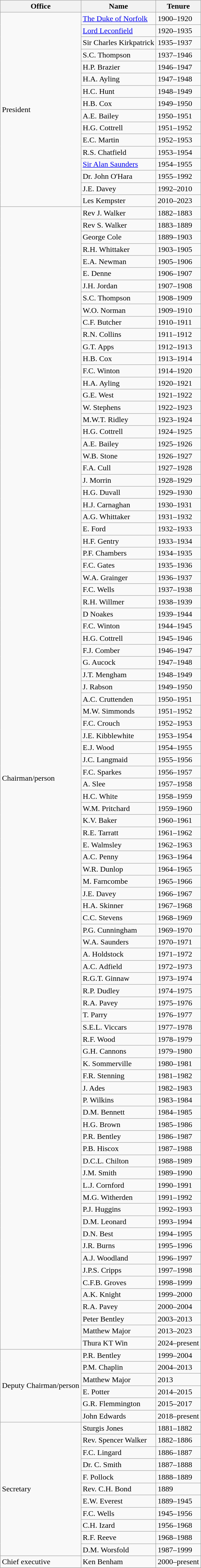<table class="wikitable">
<tr>
<th>Office</th>
<th>Name</th>
<th>Tenure</th>
</tr>
<tr>
<td rowspan="16">President</td>
<td><a href='#'>The Duke of Norfolk</a></td>
<td>1900–1920</td>
</tr>
<tr>
<td><a href='#'>Lord Leconfield</a></td>
<td>1920–1935</td>
</tr>
<tr>
<td>Sir Charles Kirkpatrick</td>
<td>1935–1937</td>
</tr>
<tr>
<td>S.C. Thompson</td>
<td>1937–1946</td>
</tr>
<tr>
<td>H.P. Brazier</td>
<td>1946–1947</td>
</tr>
<tr>
<td>H.A. Ayling</td>
<td>1947–1948</td>
</tr>
<tr>
<td>H.C. Hunt</td>
<td>1948–1949</td>
</tr>
<tr>
<td>H.B. Cox</td>
<td>1949–1950</td>
</tr>
<tr>
<td>A.E. Bailey</td>
<td>1950–1951</td>
</tr>
<tr>
<td>H.G. Cottrell</td>
<td>1951–1952</td>
</tr>
<tr>
<td>E.C. Martin</td>
<td>1952–1953</td>
</tr>
<tr>
<td>R.S. Chatfield</td>
<td>1953–1954</td>
</tr>
<tr>
<td><a href='#'>Sir Alan Saunders</a></td>
<td>1954–1955</td>
</tr>
<tr>
<td>Dr. John O'Hara</td>
<td>1955–1992</td>
</tr>
<tr>
<td>J.E. Davey</td>
<td>1992–2010</td>
</tr>
<tr>
<td>Les Kempster </td>
<td>2010–2023</td>
</tr>
<tr>
<td rowspan="94">Chairman/person</td>
<td>Rev J. Walker</td>
<td>1882–1883</td>
</tr>
<tr>
<td>Rev S. Walker</td>
<td>1883–1889</td>
</tr>
<tr>
<td>George Cole</td>
<td>1889–1903</td>
</tr>
<tr>
<td>R.H. Whittaker</td>
<td>1903–1905</td>
</tr>
<tr>
<td>E.A. Newman</td>
<td>1905–1906</td>
</tr>
<tr>
<td>E. Denne</td>
<td>1906–1907</td>
</tr>
<tr>
<td>J.H. Jordan</td>
<td>1907–1908</td>
</tr>
<tr>
<td>S.C. Thompson</td>
<td>1908–1909</td>
</tr>
<tr>
<td>W.O. Norman</td>
<td>1909–1910</td>
</tr>
<tr>
<td>C.F. Butcher</td>
<td>1910–1911</td>
</tr>
<tr>
<td>R.N. Collins</td>
<td>1911–1912</td>
</tr>
<tr>
<td>G.T. Apps</td>
<td>1912–1913</td>
</tr>
<tr>
<td>H.B. Cox</td>
<td>1913–1914</td>
</tr>
<tr>
<td>F.C. Winton</td>
<td>1914–1920</td>
</tr>
<tr>
<td>H.A. Ayling</td>
<td>1920–1921</td>
</tr>
<tr>
<td>G.E. West</td>
<td>1921–1922</td>
</tr>
<tr>
<td>W. Stephens</td>
<td>1922–1923</td>
</tr>
<tr>
<td>M.W.T. Ridley</td>
<td>1923–1924</td>
</tr>
<tr>
<td>H.G. Cottrell</td>
<td>1924–1925</td>
</tr>
<tr>
<td>A.E. Bailey</td>
<td>1925–1926</td>
</tr>
<tr>
<td>W.B. Stone</td>
<td>1926–1927</td>
</tr>
<tr>
<td>F.A. Cull</td>
<td>1927–1928</td>
</tr>
<tr>
<td>J. Morrin</td>
<td>1928–1929</td>
</tr>
<tr>
<td>H.G. Duvall</td>
<td>1929–1930</td>
</tr>
<tr>
<td>H.J. Carnaghan</td>
<td>1930–1931</td>
</tr>
<tr>
<td>A.G. Whittaker</td>
<td>1931–1932</td>
</tr>
<tr>
<td>E. Ford</td>
<td>1932–1933</td>
</tr>
<tr>
<td>H.F. Gentry</td>
<td>1933–1934</td>
</tr>
<tr>
<td>P.F. Chambers</td>
<td>1934–1935</td>
</tr>
<tr>
<td>F.C. Gates</td>
<td>1935–1936</td>
</tr>
<tr>
<td>W.A. Grainger</td>
<td>1936–1937</td>
</tr>
<tr>
<td>F.C. Wells</td>
<td>1937–1938</td>
</tr>
<tr>
<td>R.H. Willmer</td>
<td>1938–1939</td>
</tr>
<tr>
<td>D Noakes</td>
<td>1939–1944</td>
</tr>
<tr>
<td>F.C. Winton</td>
<td>1944–1945</td>
</tr>
<tr>
<td>H.G. Cottrell</td>
<td>1945–1946</td>
</tr>
<tr>
<td>F.J. Comber</td>
<td>1946–1947</td>
</tr>
<tr>
<td>G. Aucock</td>
<td>1947–1948</td>
</tr>
<tr>
<td>J.T. Mengham</td>
<td>1948–1949</td>
</tr>
<tr>
<td>J. Rabson</td>
<td>1949–1950</td>
</tr>
<tr>
<td>A.C. Cruttenden</td>
<td>1950–1951</td>
</tr>
<tr>
<td>M.W. Simmonds</td>
<td>1951–1952</td>
</tr>
<tr>
<td>F.C. Crouch</td>
<td>1952–1953</td>
</tr>
<tr>
<td>J.E. Kibblewhite</td>
<td>1953–1954</td>
</tr>
<tr>
<td>E.J. Wood</td>
<td>1954–1955</td>
</tr>
<tr>
<td>J.C. Langmaid</td>
<td>1955–1956</td>
</tr>
<tr>
<td>F.C. Sparkes</td>
<td>1956–1957</td>
</tr>
<tr>
<td>A. Slee</td>
<td>1957–1958</td>
</tr>
<tr>
<td>H.C. White</td>
<td>1958–1959</td>
</tr>
<tr>
<td>W.M. Pritchard</td>
<td>1959–1960</td>
</tr>
<tr>
<td>K.V. Baker</td>
<td>1960–1961</td>
</tr>
<tr>
<td>R.E. Tarratt</td>
<td>1961–1962</td>
</tr>
<tr>
<td>E. Walmsley</td>
<td>1962–1963</td>
</tr>
<tr>
<td>A.C. Penny</td>
<td>1963–1964</td>
</tr>
<tr>
<td>W.R. Dunlop</td>
<td>1964–1965</td>
</tr>
<tr>
<td>M. Farncombe</td>
<td>1965–1966</td>
</tr>
<tr>
<td>J.E. Davey</td>
<td>1966–1967</td>
</tr>
<tr>
<td>H.A. Skinner</td>
<td>1967–1968</td>
</tr>
<tr>
<td>C.C. Stevens</td>
<td>1968–1969</td>
</tr>
<tr>
<td>P.G. Cunningham</td>
<td>1969–1970</td>
</tr>
<tr>
<td>W.A. Saunders</td>
<td>1970–1971</td>
</tr>
<tr>
<td>A. Holdstock</td>
<td>1971–1972</td>
</tr>
<tr>
<td>A.C. Adfield</td>
<td>1972–1973</td>
</tr>
<tr>
<td>R.G.T. Ginnaw</td>
<td>1973–1974</td>
</tr>
<tr>
<td>R.P. Dudley</td>
<td>1974–1975</td>
</tr>
<tr>
<td>R.A. Pavey</td>
<td>1975–1976</td>
</tr>
<tr>
<td>T. Parry</td>
<td>1976–1977</td>
</tr>
<tr>
<td>S.E.L. Viccars</td>
<td>1977–1978</td>
</tr>
<tr>
<td>R.F. Wood</td>
<td>1978–1979</td>
</tr>
<tr>
<td>G.H. Cannons</td>
<td>1979–1980</td>
</tr>
<tr>
<td>K. Sommerville</td>
<td>1980–1981</td>
</tr>
<tr>
<td>F.R. Stenning</td>
<td>1981–1982</td>
</tr>
<tr>
<td>J. Ades</td>
<td>1982–1983</td>
</tr>
<tr>
<td>P. Wilkins</td>
<td>1983–1984</td>
</tr>
<tr>
<td>D.M. Bennett</td>
<td>1984–1985</td>
</tr>
<tr>
<td>H.G. Brown</td>
<td>1985–1986</td>
</tr>
<tr>
<td>P.R. Bentley</td>
<td>1986–1987</td>
</tr>
<tr>
<td>P.B. Hiscox</td>
<td>1987–1988</td>
</tr>
<tr>
<td>D.C.L. Chilton</td>
<td>1988–1989</td>
</tr>
<tr>
<td>J.M. Smith</td>
<td>1989–1990</td>
</tr>
<tr>
<td>L.J. Cornford</td>
<td>1990–1991</td>
</tr>
<tr>
<td>M.G. Witherden</td>
<td>1991–1992</td>
</tr>
<tr>
<td>P.J. Huggins</td>
<td>1992–1993</td>
</tr>
<tr>
<td>D.M. Leonard</td>
<td>1993–1994</td>
</tr>
<tr>
<td>D.N. Best</td>
<td>1994–1995</td>
</tr>
<tr>
<td>J.R. Burns</td>
<td>1995–1996</td>
</tr>
<tr>
<td>A.J. Woodland</td>
<td>1996–1997</td>
</tr>
<tr>
<td>J.P.S. Cripps</td>
<td>1997–1998</td>
</tr>
<tr>
<td>C.F.B. Groves</td>
<td>1998–1999</td>
</tr>
<tr>
<td>A.K. Knight</td>
<td>1999–2000</td>
</tr>
<tr>
<td>R.A. Pavey</td>
<td>2000–2004</td>
</tr>
<tr>
<td>Peter Bentley </td>
<td>2003–2013</td>
</tr>
<tr>
<td>Matthew Major </td>
<td>2013–2023</td>
</tr>
<tr>
<td>Thura KT Win</td>
<td>2024–present</td>
</tr>
<tr>
<td rowspan="6">Deputy Chairman/person</td>
<td>P.R. Bentley</td>
<td>1999–2004</td>
</tr>
<tr>
<td>P.M. Chaplin</td>
<td>2004–2013</td>
</tr>
<tr>
<td>Matthew Major</td>
<td>2013</td>
</tr>
<tr>
<td>E. Potter</td>
<td>2014–2015</td>
</tr>
<tr>
<td>G.R. Flemmington</td>
<td>2015–2017</td>
</tr>
<tr>
<td>John Edwards</td>
<td>2018–present</td>
</tr>
<tr>
<td rowspan="11">Secretary</td>
<td>Sturgis Jones</td>
<td>1881–1882</td>
</tr>
<tr>
<td>Rev. Spencer Walker</td>
<td>1882–1886</td>
</tr>
<tr>
<td>F.C. Lingard</td>
<td>1886–1887</td>
</tr>
<tr>
<td>Dr. C. Smith</td>
<td>1887–1888</td>
</tr>
<tr>
<td>F. Pollock</td>
<td>1888–1889</td>
</tr>
<tr>
<td>Rev. C.H. Bond</td>
<td>1889</td>
</tr>
<tr>
<td>E.W. Everest</td>
<td>1889–1945</td>
</tr>
<tr>
<td>F.C. Wells</td>
<td>1945–1956</td>
</tr>
<tr>
<td>C.H. Izard</td>
<td>1956–1968</td>
</tr>
<tr>
<td>R.F. Reeve</td>
<td>1968–1988</td>
</tr>
<tr>
<td>D.M. Worsfold</td>
<td>1987–1999</td>
</tr>
<tr>
<td>Chief executive</td>
<td>Ken Benham</td>
<td>2000–present</td>
</tr>
<tr>
</tr>
</table>
